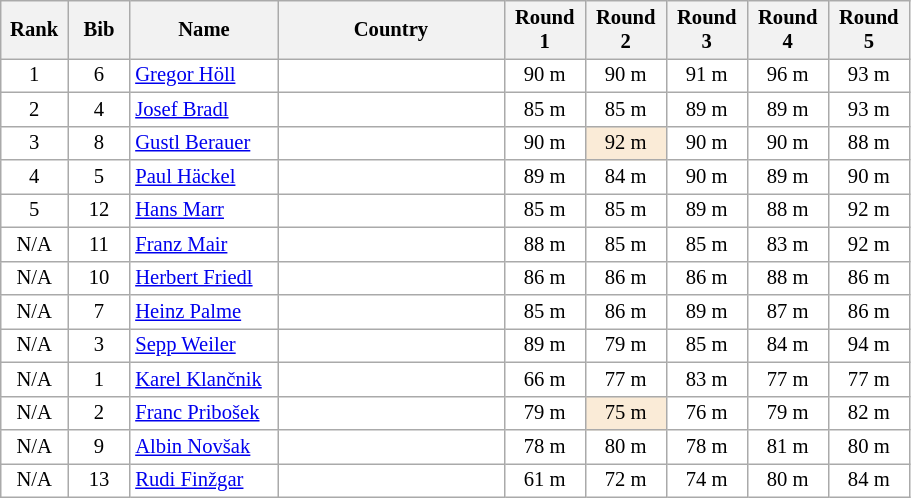<table class="wikitable sortable" style="background:#fff; font-size:86%; width:48%; line-height:16px; border:grey solid 1px; border-collapse:collapse;">
<tr>
<th width="40">Rank</th>
<th width="40">Bib</th>
<th width="105">Name</th>
<th width="175">Country</th>
<th width="50">Round 1</th>
<th width="50">Round 2</th>
<th width="50">Round 3</th>
<th width="50">Round 4</th>
<th width="50">Round 5</th>
</tr>
<tr>
<td align=center>1</td>
<td align=center>6</td>
<td><a href='#'>Gregor Höll</a></td>
<td></td>
<td align=center>90 m</td>
<td align=center>90 m</td>
<td align=center>91 m</td>
<td align=center>96 m</td>
<td align=center>93 m</td>
</tr>
<tr>
<td align=center>2</td>
<td align=center>4</td>
<td><a href='#'>Josef Bradl</a></td>
<td></td>
<td align=center>85 m</td>
<td align=center>85 m</td>
<td align=center>89 m</td>
<td align=center>89 m</td>
<td align=center>93 m</td>
</tr>
<tr>
<td align=center>3</td>
<td align=center>8</td>
<td><a href='#'>Gustl Berauer</a></td>
<td></td>
<td align=center>90 m</td>
<td align=center bgcolor=#FAEBD7>92 m</td>
<td align=center>90 m</td>
<td align=center>90 m</td>
<td align=center>88 m</td>
</tr>
<tr>
<td align=center>4</td>
<td align=center>5</td>
<td><a href='#'>Paul Häckel</a></td>
<td></td>
<td align=center>89 m</td>
<td align=center>84 m</td>
<td align=center>90 m</td>
<td align=center>89 m</td>
<td align=center>90 m</td>
</tr>
<tr>
<td align=center>5</td>
<td align=center>12</td>
<td><a href='#'>Hans Marr</a></td>
<td></td>
<td align=center>85 m</td>
<td align=center>85 m</td>
<td align=center>89 m</td>
<td align=center>88 m</td>
<td align=center>92 m</td>
</tr>
<tr>
<td align=center>N/A</td>
<td align=center>11</td>
<td><a href='#'>Franz Mair</a></td>
<td></td>
<td align=center>88 m</td>
<td align=center>85 m</td>
<td align=center>85 m</td>
<td align=center>83 m</td>
<td align=center>92 m</td>
</tr>
<tr>
<td align=center>N/A</td>
<td align=center>10</td>
<td><a href='#'>Herbert Friedl</a></td>
<td></td>
<td align=center>86 m</td>
<td align=center>86 m</td>
<td align=center>86 m</td>
<td align=center>88 m</td>
<td align=center>86 m</td>
</tr>
<tr>
<td align=center>N/A</td>
<td align=center>7</td>
<td><a href='#'>Heinz Palme</a></td>
<td></td>
<td align=center>85 m</td>
<td align=center>86 m</td>
<td align=center>89 m</td>
<td align=center>87 m</td>
<td align=center>86 m</td>
</tr>
<tr>
<td align=center>N/A</td>
<td align=center>3</td>
<td><a href='#'>Sepp Weiler</a></td>
<td></td>
<td align=center>89 m</td>
<td align=center>79 m</td>
<td align=center>85 m</td>
<td align=center>84 m</td>
<td align=center>94 m</td>
</tr>
<tr>
<td align=center>N/A</td>
<td align=center>1</td>
<td><a href='#'>Karel Klančnik</a></td>
<td></td>
<td align=center>66 m</td>
<td align=center>77 m</td>
<td align=center>83 m</td>
<td align=center>77 m</td>
<td align=center>77 m</td>
</tr>
<tr>
<td align=center>N/A</td>
<td align=center>2</td>
<td><a href='#'>Franc Pribošek</a></td>
<td></td>
<td align=center>79 m</td>
<td align=center bgcolor=#FAEBD7>75 m</td>
<td align=center>76 m</td>
<td align=center>79 m</td>
<td align=center>82 m</td>
</tr>
<tr>
<td align=center>N/A</td>
<td align=center>9</td>
<td><a href='#'>Albin Novšak</a></td>
<td></td>
<td align=center>78 m</td>
<td align=center>80 m</td>
<td align=center>78 m</td>
<td align=center>81 m</td>
<td align=center>80 m</td>
</tr>
<tr>
<td align=center>N/A</td>
<td align=center>13</td>
<td><a href='#'>Rudi Finžgar</a></td>
<td></td>
<td align=center>61 m</td>
<td align=center>72 m</td>
<td align=center>74 m</td>
<td align=center>80 m</td>
<td align=center>84 m</td>
</tr>
</table>
